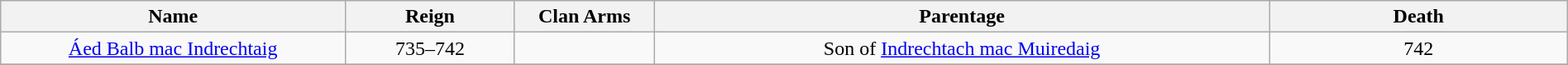<table style="text-align:center; width:100%" class="wikitable">
<tr>
<th style="width:22%">Name</th>
<th>Reign</th>
<th style="width:105px">Clan Arms</th>
<th>Parentage</th>
<th style="width:19%">Death</th>
</tr>
<tr>
<td><a href='#'>Áed Balb mac Indrechtaig</a></td>
<td>735–742</td>
<td></td>
<td>Son of <a href='#'>Indrechtach mac Muiredaig</a></td>
<td>742</td>
</tr>
<tr>
</tr>
</table>
